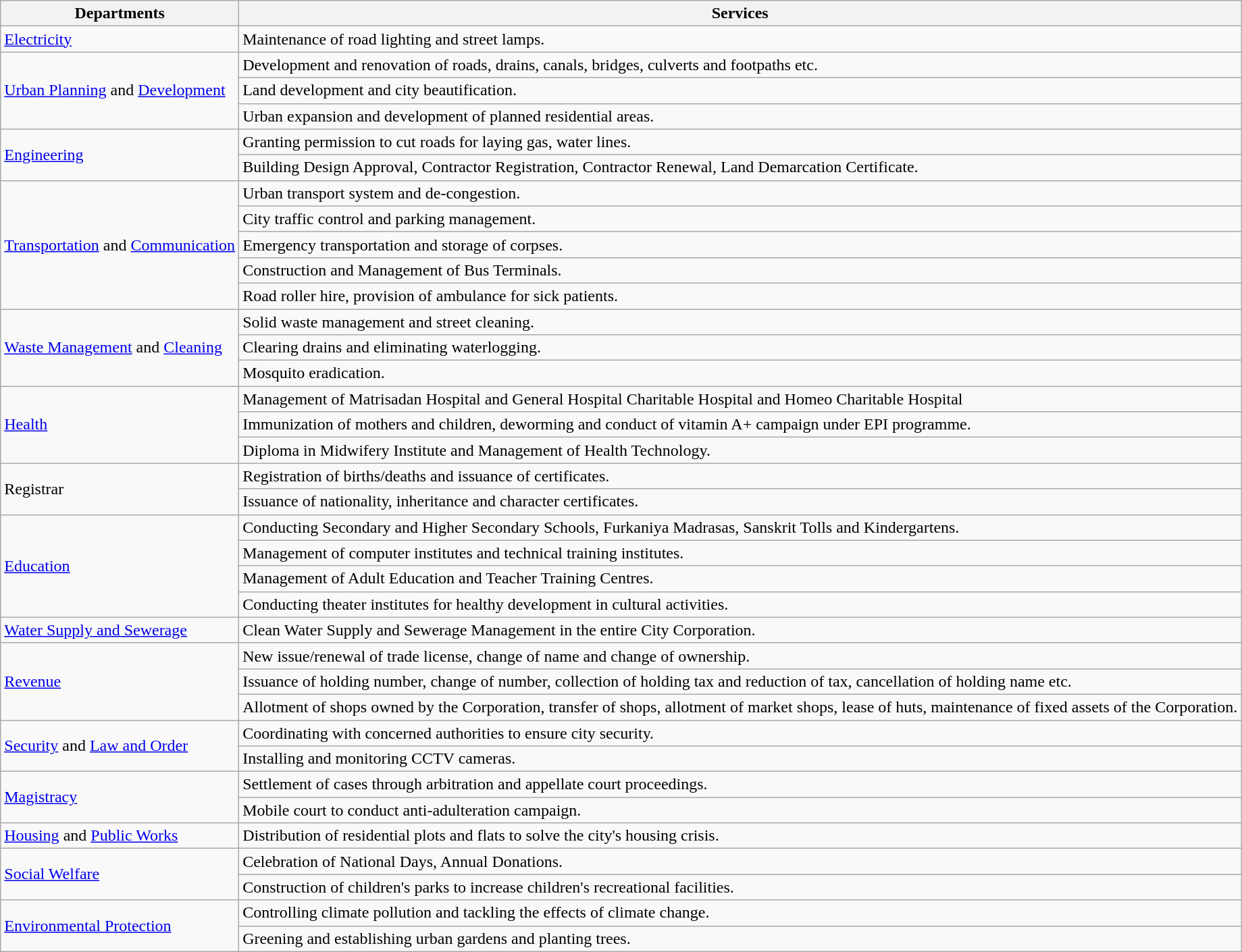<table class="wikitable">
<tr>
<th>Departments</th>
<th>Services</th>
</tr>
<tr>
<td><a href='#'>Electricity</a></td>
<td>Maintenance of road lighting and street lamps.</td>
</tr>
<tr>
<td rowspan="3"><a href='#'>Urban Planning</a> and <a href='#'>Development</a></td>
<td>Development and renovation of roads, drains, canals, bridges, culverts and footpaths etc.</td>
</tr>
<tr>
<td>Land development and city beautification.</td>
</tr>
<tr>
<td>Urban expansion and development of planned residential areas.</td>
</tr>
<tr>
<td rowspan="2"><a href='#'>Engineering</a></td>
<td>Granting permission to cut roads for laying gas, water lines.</td>
</tr>
<tr>
<td>Building Design Approval, Contractor Registration, Contractor Renewal, Land Demarcation Certificate.</td>
</tr>
<tr>
<td rowspan="5"><a href='#'>Transportation</a> and <a href='#'>Communication</a></td>
<td>Urban transport system and de-congestion.</td>
</tr>
<tr>
<td>City traffic control and parking management.</td>
</tr>
<tr>
<td>Emergency transportation and storage of corpses.</td>
</tr>
<tr>
<td>Construction and Management of Bus Terminals.</td>
</tr>
<tr>
<td>Road roller hire, provision of ambulance for sick patients.</td>
</tr>
<tr>
<td rowspan="3"><a href='#'>Waste Management</a> and <a href='#'>Cleaning</a></td>
<td>Solid waste management and street cleaning.</td>
</tr>
<tr>
<td>Clearing drains and eliminating waterlogging.</td>
</tr>
<tr>
<td>Mosquito eradication.</td>
</tr>
<tr>
<td rowspan="3"><a href='#'>Health</a></td>
<td>Management of Matrisadan Hospital and General Hospital Charitable Hospital and Homeo Charitable Hospital</td>
</tr>
<tr>
<td>Immunization of mothers and children, deworming and conduct of vitamin A+ campaign under EPI programme.</td>
</tr>
<tr>
<td>Diploma in Midwifery Institute and Management of Health Technology.</td>
</tr>
<tr>
<td rowspan="2">Registrar</td>
<td>Registration of births/deaths and issuance of certificates.</td>
</tr>
<tr>
<td>Issuance of nationality, inheritance and character certificates.</td>
</tr>
<tr>
<td rowspan="4"><a href='#'>Education</a></td>
<td>Conducting Secondary and Higher Secondary Schools, Furkaniya Madrasas, Sanskrit Tolls and Kindergartens.</td>
</tr>
<tr>
<td>Management of computer institutes and technical training institutes.</td>
</tr>
<tr>
<td>Management of Adult Education and Teacher Training Centres.</td>
</tr>
<tr>
<td>Conducting theater institutes for healthy development in cultural activities.</td>
</tr>
<tr>
<td><a href='#'>Water Supply and Sewerage</a></td>
<td>Clean Water Supply and Sewerage Management in the entire City Corporation.</td>
</tr>
<tr>
<td rowspan="3"><a href='#'>Revenue</a></td>
<td>New issue/renewal of trade license, change of name and change of ownership.</td>
</tr>
<tr>
<td>Issuance of holding number, change of number, collection of holding tax and reduction of tax, cancellation of holding name etc.</td>
</tr>
<tr>
<td>Allotment of shops owned by the Corporation, transfer of shops, allotment of market shops, lease of huts, maintenance of fixed assets of the Corporation.</td>
</tr>
<tr>
<td rowspan="2"><a href='#'>Security</a> and <a href='#'>Law and Order</a></td>
<td>Coordinating with concerned authorities to ensure city security.</td>
</tr>
<tr>
<td>Installing and monitoring CCTV cameras.</td>
</tr>
<tr>
<td rowspan="2"><a href='#'>Magistracy</a></td>
<td>Settlement of cases through arbitration and appellate court proceedings.</td>
</tr>
<tr>
<td>Mobile court to conduct anti-adulteration campaign.</td>
</tr>
<tr>
<td><a href='#'>Housing</a> and <a href='#'>Public Works</a></td>
<td>Distribution of residential plots and flats to solve the city's housing crisis.</td>
</tr>
<tr>
<td rowspan="2"><a href='#'>Social Welfare</a></td>
<td>Celebration of National Days, Annual Donations.</td>
</tr>
<tr>
<td>Construction of children's parks to increase children's recreational facilities.</td>
</tr>
<tr>
<td rowspan="2"><a href='#'>Environmental Protection</a></td>
<td>Controlling climate pollution and tackling the effects of climate change.</td>
</tr>
<tr>
<td>Greening and establishing urban gardens and planting trees.</td>
</tr>
</table>
